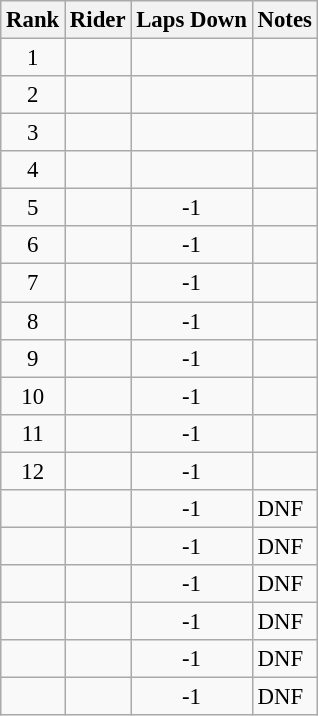<table class="wikitable" style="font-size:95%" style="width:25em;">
<tr>
<th>Rank</th>
<th>Rider</th>
<th>Laps Down</th>
<th>Notes</th>
</tr>
<tr>
<td align=center>1</td>
<td></td>
<td align=center></td>
<td></td>
</tr>
<tr>
<td align=center>2</td>
<td></td>
<td align=center></td>
<td></td>
</tr>
<tr>
<td align=center>3</td>
<td></td>
<td align=center></td>
<td></td>
</tr>
<tr>
<td align=center>4</td>
<td></td>
<td align=center></td>
<td></td>
</tr>
<tr>
<td align=center>5</td>
<td></td>
<td align=center>-1</td>
<td></td>
</tr>
<tr>
<td align=center>6</td>
<td></td>
<td align=center>-1</td>
<td></td>
</tr>
<tr>
<td align=center>7</td>
<td></td>
<td align=center>-1</td>
<td></td>
</tr>
<tr>
<td align=center>8</td>
<td></td>
<td align=center>-1</td>
<td></td>
</tr>
<tr>
<td align=center>9</td>
<td></td>
<td align=center>-1</td>
<td></td>
</tr>
<tr>
<td align=center>10</td>
<td></td>
<td align=center>-1</td>
<td></td>
</tr>
<tr>
<td align=center>11</td>
<td></td>
<td align=center>-1</td>
<td></td>
</tr>
<tr>
<td align=center>12</td>
<td></td>
<td align=center>-1</td>
<td></td>
</tr>
<tr>
<td align=center></td>
<td></td>
<td align=center>-1</td>
<td>DNF</td>
</tr>
<tr>
<td align=center></td>
<td></td>
<td align=center>-1</td>
<td>DNF</td>
</tr>
<tr>
<td align=center></td>
<td></td>
<td align=center>-1</td>
<td>DNF</td>
</tr>
<tr>
<td align=center></td>
<td></td>
<td align=center>-1</td>
<td>DNF</td>
</tr>
<tr>
<td align=center></td>
<td></td>
<td align=center>-1</td>
<td>DNF</td>
</tr>
<tr>
<td align=center></td>
<td></td>
<td align=center>-1</td>
<td>DNF</td>
</tr>
</table>
